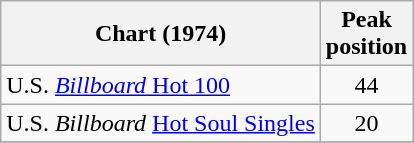<table class="wikitable sortable">
<tr>
<th>Chart (1974)</th>
<th>Peak<br>position</th>
</tr>
<tr>
<td>U.S. <a href='#'><em>Billboard</em> Hot 100</a></td>
<td align="center">44</td>
</tr>
<tr>
<td>U.S. <em>Billboard</em> <a href='#'>Hot Soul Singles</a></td>
<td align="center">20</td>
</tr>
<tr>
</tr>
</table>
